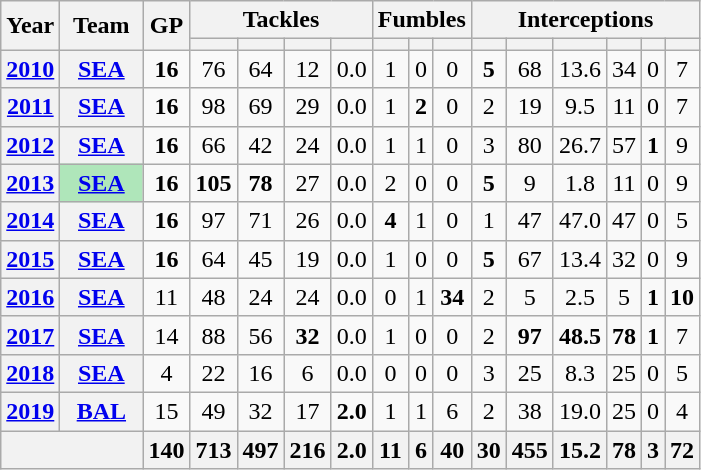<table class="wikitable" style="text-align:center;">
<tr>
<th rowspan="2">Year</th>
<th rowspan="2">Team</th>
<th rowspan="2">GP</th>
<th colspan="4">Tackles</th>
<th colspan="3">Fumbles</th>
<th colspan="6">Interceptions</th>
</tr>
<tr>
<th></th>
<th></th>
<th></th>
<th></th>
<th></th>
<th></th>
<th></th>
<th></th>
<th></th>
<th></th>
<th></th>
<th></th>
<th></th>
</tr>
<tr>
<th><a href='#'>2010</a></th>
<th><a href='#'>SEA</a></th>
<td><strong>16</strong></td>
<td>76</td>
<td>64</td>
<td>12</td>
<td>0.0</td>
<td>1</td>
<td>0</td>
<td>0</td>
<td><strong>5</strong></td>
<td>68</td>
<td>13.6</td>
<td>34</td>
<td>0</td>
<td>7</td>
</tr>
<tr>
<th><a href='#'>2011</a></th>
<th><a href='#'>SEA</a></th>
<td><strong>16</strong></td>
<td>98</td>
<td>69</td>
<td>29</td>
<td>0.0</td>
<td>1</td>
<td><strong>2</strong></td>
<td>0</td>
<td>2</td>
<td>19</td>
<td>9.5</td>
<td>11</td>
<td>0</td>
<td>7</td>
</tr>
<tr>
<th><a href='#'>2012</a></th>
<th><a href='#'>SEA</a></th>
<td><strong>16</strong></td>
<td>66</td>
<td>42</td>
<td>24</td>
<td>0.0</td>
<td>1</td>
<td>1</td>
<td>0</td>
<td>3</td>
<td>80</td>
<td>26.7</td>
<td>57</td>
<td><strong>1</strong></td>
<td>9</td>
</tr>
<tr>
<th><a href='#'>2013</a></th>
<th style="background:#afe6ba; width:3em;"><a href='#'>SEA</a></th>
<td><strong>16</strong></td>
<td><strong>105</strong></td>
<td><strong>78</strong></td>
<td>27</td>
<td>0.0</td>
<td>2</td>
<td>0</td>
<td>0</td>
<td><strong>5</strong></td>
<td>9</td>
<td>1.8</td>
<td>11</td>
<td>0</td>
<td>9</td>
</tr>
<tr>
<th><a href='#'>2014</a></th>
<th><a href='#'>SEA</a></th>
<td><strong>16</strong></td>
<td>97</td>
<td>71</td>
<td>26</td>
<td>0.0</td>
<td><strong>4</strong></td>
<td>1</td>
<td>0</td>
<td>1</td>
<td>47</td>
<td>47.0</td>
<td>47</td>
<td>0</td>
<td>5</td>
</tr>
<tr>
<th><a href='#'>2015</a></th>
<th><a href='#'>SEA</a></th>
<td><strong>16</strong></td>
<td>64</td>
<td>45</td>
<td>19</td>
<td>0.0</td>
<td>1</td>
<td>0</td>
<td>0</td>
<td><strong>5</strong></td>
<td>67</td>
<td>13.4</td>
<td>32</td>
<td>0</td>
<td>9</td>
</tr>
<tr>
<th><a href='#'>2016</a></th>
<th><a href='#'>SEA</a></th>
<td>11</td>
<td>48</td>
<td>24</td>
<td>24</td>
<td>0.0</td>
<td>0</td>
<td>1</td>
<td><strong>34</strong></td>
<td>2</td>
<td>5</td>
<td>2.5</td>
<td>5</td>
<td><strong>1</strong></td>
<td><strong>10</strong></td>
</tr>
<tr>
<th><a href='#'>2017</a></th>
<th><a href='#'>SEA</a></th>
<td>14</td>
<td>88</td>
<td>56</td>
<td><strong>32</strong></td>
<td>0.0</td>
<td>1</td>
<td>0</td>
<td>0</td>
<td>2</td>
<td><strong>97</strong></td>
<td><strong>48.5</strong></td>
<td><strong>78</strong></td>
<td><strong>1</strong></td>
<td>7</td>
</tr>
<tr>
<th><a href='#'>2018</a></th>
<th><a href='#'>SEA</a></th>
<td>4</td>
<td>22</td>
<td>16</td>
<td>6</td>
<td>0.0</td>
<td>0</td>
<td>0</td>
<td>0</td>
<td>3</td>
<td>25</td>
<td>8.3</td>
<td>25</td>
<td>0</td>
<td>5</td>
</tr>
<tr>
<th><a href='#'>2019</a></th>
<th><a href='#'>BAL</a></th>
<td>15</td>
<td>49</td>
<td>32</td>
<td>17</td>
<td><strong>2.0</strong></td>
<td>1</td>
<td>1</td>
<td>6</td>
<td>2</td>
<td>38</td>
<td>19.0</td>
<td>25</td>
<td>0</td>
<td>4</td>
</tr>
<tr>
<th colspan="2"></th>
<th>140</th>
<th>713</th>
<th>497</th>
<th>216</th>
<th>2.0</th>
<th>11</th>
<th>6</th>
<th>40</th>
<th>30</th>
<th>455</th>
<th>15.2</th>
<th>78</th>
<th>3</th>
<th>72</th>
</tr>
</table>
